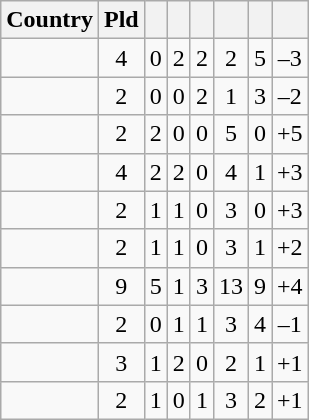<table class="wikitable sortable" style="text-align:center;">
<tr>
<th>Country</th>
<th>Pld</th>
<th></th>
<th></th>
<th></th>
<th></th>
<th></th>
<th></th>
</tr>
<tr>
<td style="text-align:left;"></td>
<td>4</td>
<td>0</td>
<td>2</td>
<td>2</td>
<td>2</td>
<td>5</td>
<td>–3</td>
</tr>
<tr>
<td style="text-align:left;"></td>
<td>2</td>
<td>0</td>
<td>0</td>
<td>2</td>
<td>1</td>
<td>3</td>
<td>–2</td>
</tr>
<tr>
<td style="text-align:left;"></td>
<td>2</td>
<td>2</td>
<td>0</td>
<td>0</td>
<td>5</td>
<td>0</td>
<td>+5</td>
</tr>
<tr>
<td style="text-align:left;"></td>
<td>4</td>
<td>2</td>
<td>2</td>
<td>0</td>
<td>4</td>
<td>1</td>
<td>+3</td>
</tr>
<tr>
<td style="text-align:left;"></td>
<td>2</td>
<td>1</td>
<td>1</td>
<td>0</td>
<td>3</td>
<td>0</td>
<td>+3</td>
</tr>
<tr>
<td style="text-align:left;"></td>
<td>2</td>
<td>1</td>
<td>1</td>
<td>0</td>
<td>3</td>
<td>1</td>
<td>+2</td>
</tr>
<tr>
<td style="text-align:left;"></td>
<td>9</td>
<td>5</td>
<td>1</td>
<td>3</td>
<td>13</td>
<td>9</td>
<td>+4</td>
</tr>
<tr>
<td style="text-align:left;"></td>
<td>2</td>
<td>0</td>
<td>1</td>
<td>1</td>
<td>3</td>
<td>4</td>
<td>–1</td>
</tr>
<tr>
<td style="text-align:left;"></td>
<td>3</td>
<td>1</td>
<td>2</td>
<td>0</td>
<td>2</td>
<td>1</td>
<td>+1</td>
</tr>
<tr>
<td style="text-align:left;"></td>
<td>2</td>
<td>1</td>
<td>0</td>
<td>1</td>
<td>3</td>
<td>2</td>
<td>+1</td>
</tr>
</table>
